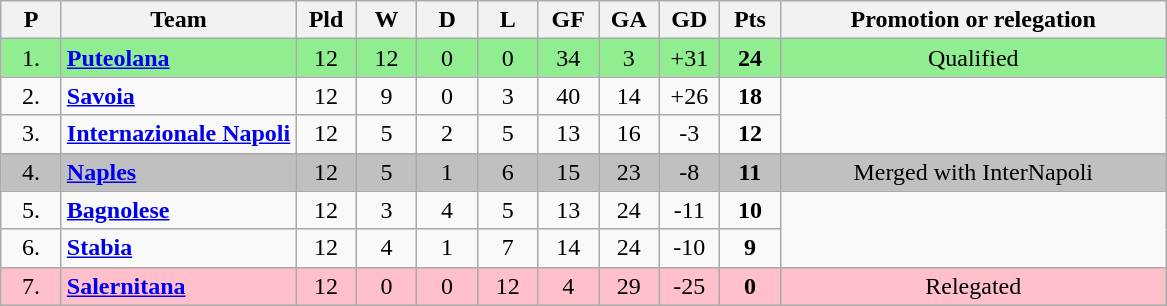<table class="wikitable sortable" style="text-align: center;">
<tr>
<th width=33>P<br></th>
<th>Team<br></th>
<th width=33>Pld<br></th>
<th width=33>W<br></th>
<th width=33>D<br></th>
<th width=33>L<br></th>
<th width=33>GF<br></th>
<th width=33>GA<br></th>
<th width=33>GD<br></th>
<th width=33>Pts<br></th>
<th class="unsortable" width=250>Promotion or relegation<br></th>
</tr>
<tr style="background: #90EE90;">
<td>1.</td>
<td align="left"><strong><a href='#'>Puteolana</a></strong></td>
<td>12</td>
<td>12</td>
<td>0</td>
<td>0</td>
<td>34</td>
<td>3</td>
<td>+31</td>
<td><strong>24</strong></td>
<td>Qualified</td>
</tr>
<tr>
<td>2.</td>
<td align="left"><strong><a href='#'>Savoia</a></strong></td>
<td>12</td>
<td>9</td>
<td>0</td>
<td>3</td>
<td>40</td>
<td>14</td>
<td>+26</td>
<td><strong>18</strong></td>
</tr>
<tr>
<td>3.</td>
<td align="left"><strong><a href='#'>Internazionale Napoli</a></strong></td>
<td>12</td>
<td>5</td>
<td>2</td>
<td>5</td>
<td>13</td>
<td>16</td>
<td>-3</td>
<td><strong>12</strong></td>
</tr>
<tr style="background: silver">
<td>4.</td>
<td align="left"><strong><a href='#'>Naples</a></strong></td>
<td>12</td>
<td>5</td>
<td>1</td>
<td>6</td>
<td>15</td>
<td>23</td>
<td>-8</td>
<td><strong>11</strong></td>
<td>Merged with InterNapoli</td>
</tr>
<tr>
<td>5.</td>
<td align="left"><strong><a href='#'>Bagnolese</a></strong></td>
<td>12</td>
<td>3</td>
<td>4</td>
<td>5</td>
<td>13</td>
<td>24</td>
<td>-11</td>
<td><strong>10</strong></td>
</tr>
<tr>
<td>6.</td>
<td align="left"><strong><a href='#'>Stabia</a></strong></td>
<td>12</td>
<td>4</td>
<td>1</td>
<td>7</td>
<td>14</td>
<td>24</td>
<td>-10</td>
<td><strong>9</strong></td>
</tr>
<tr style="background: Pink">
<td>7.</td>
<td align="left"><strong><a href='#'>Salernitana</a></strong></td>
<td>12</td>
<td>0</td>
<td>0</td>
<td>12</td>
<td>4</td>
<td>29</td>
<td>-25</td>
<td><strong>0</strong></td>
<td>Relegated</td>
</tr>
</table>
